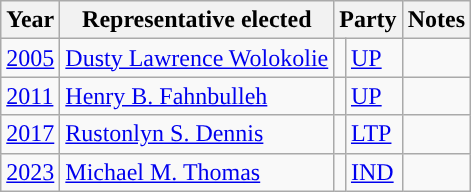<table class="wikitable">
<tr>
<th>Year</th>
<th>Representative elected</th>
<th colspan=2>Party</th>
<th>Notes</th>
</tr>
<tr>
<td><a href='#'>2005</a></td>
<td><a href='#'>Dusty Lawrence Wolokolie</a></td>
<td></td>
<td><a href='#'>UP</a></td>
<td></td>
</tr>
<tr>
<td><a href='#'>2011</a></td>
<td><a href='#'>Henry B. Fahnbulleh</a></td>
<td></td>
<td><a href='#'>UP</a></td>
<td></td>
</tr>
<tr>
<td><a href='#'>2017</a></td>
<td><a href='#'>Rustonlyn S. Dennis</a></td>
<td></td>
<td><a href='#'>LTP</a></td>
<td></td>
</tr>
<tr>
<td><a href='#'>2023</a></td>
<td><a href='#'>Michael M. Thomas</a></td>
<td></td>
<td><a href='#'>IND</a></td>
<td></td>
</tr>
</table>
